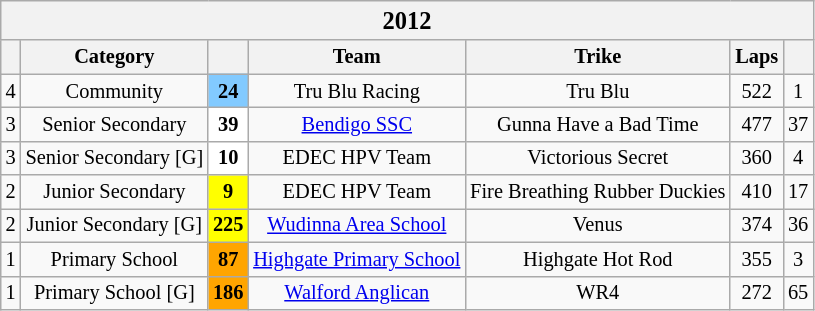<table class="wikitable" style="font-size: 85%; text-align:center">
<tr>
<th colspan="7" width="300"><big>2012</big></th>
</tr>
<tr>
<th style="background:#ccfwidth:2.5%"></th>
<th style="background:#ccfwidth:19%">Category</th>
<th valign="middle" style="background:#ccfwidth:3.5%"></th>
<th style="background:#ccfwidth:32%">Team</th>
<th style="background:#ccfwidth:32%">Trike</th>
<th style="background:#ccfwidth:5%">Laps</th>
<th style="background:#ccfwidth:6%"></th>
</tr>
<tr>
<td>4</td>
<td>Community</td>
<td bgcolor=#82CAFF><strong>24</strong></td>
<td> Tru Blu Racing</td>
<td>Tru Blu</td>
<td>522</td>
<td>1</td>
</tr>
<tr>
<td>3</td>
<td>Senior Secondary</td>
<td bgcolor="#FFFFFF"><strong>39</strong></td>
<td> <a href='#'>Bendigo SSC</a></td>
<td>Gunna Have a Bad Time</td>
<td>477</td>
<td>37</td>
</tr>
<tr>
<td>3</td>
<td>Senior Secondary [G]</td>
<td bgcolor="#FFFFFF"><strong>10</strong></td>
<td> EDEC HPV Team</td>
<td>Victorious Secret</td>
<td>360</td>
<td>4</td>
</tr>
<tr>
<td>2</td>
<td>Junior Secondary</td>
<td bgcolor="#FFFF00"><strong>9</strong></td>
<td> EDEC HPV Team</td>
<td>Fire Breathing Rubber Duckies</td>
<td>410</td>
<td>17</td>
</tr>
<tr>
<td>2</td>
<td>Junior Secondary [G]</td>
<td bgcolor="#FFFF00"><strong>225</strong></td>
<td> <a href='#'>Wudinna Area School</a></td>
<td>Venus</td>
<td>374</td>
<td>36</td>
</tr>
<tr>
<td>1</td>
<td>Primary School</td>
<td bgcolor="#FFA500"><strong>87</strong></td>
<td> <a href='#'>Highgate Primary School</a></td>
<td>Highgate Hot Rod</td>
<td>355</td>
<td>3</td>
</tr>
<tr>
<td>1</td>
<td>Primary School [G]</td>
<td bgcolor="#FFA500"><strong>186</strong></td>
<td> <a href='#'>Walford Anglican</a></td>
<td>WR4</td>
<td>272</td>
<td>65</td>
</tr>
</table>
